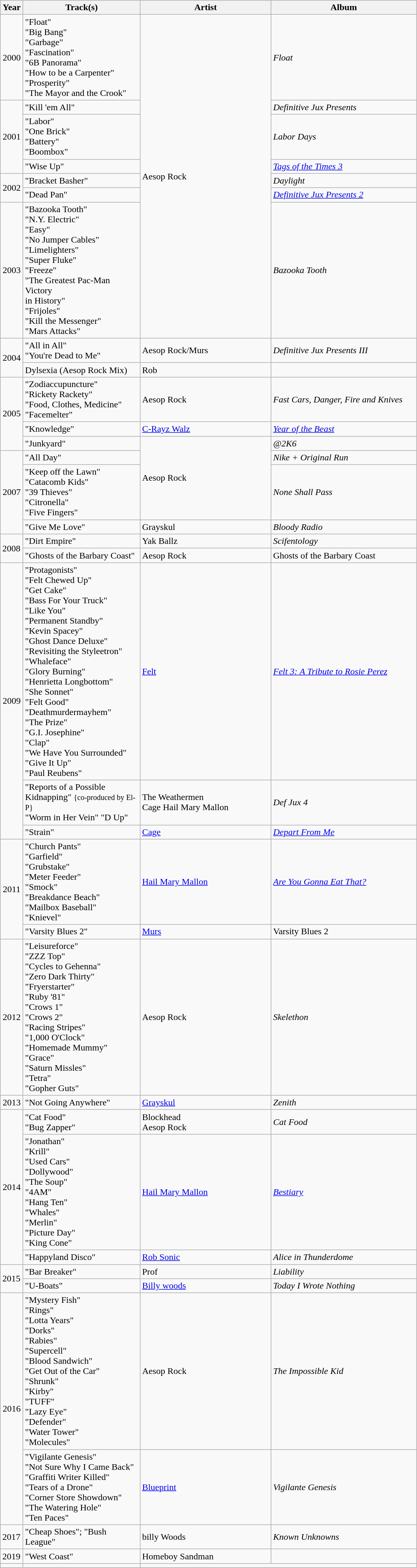<table class="wikitable">
<tr>
<th style="width:33px;">Year</th>
<th style="width:200px;">Track(s)</th>
<th style="width:225px;">Artist</th>
<th style="width:250px;">Album</th>
</tr>
<tr>
<td style="text-align:center;">2000</td>
<td>"Float"<br>"Big Bang"<br>"Garbage"<br>"Fascination"<br>"6B Panorama"<br>"How to be a Carpenter"<br>"Prosperity"<br>"The Mayor and the Crook"</td>
<td rowspan="7">Aesop Rock</td>
<td><em>Float</em></td>
</tr>
<tr>
<td style="text-align:center;" rowspan="3">2001</td>
<td>"Kill 'em All"</td>
<td><em>Definitive Jux Presents</em></td>
</tr>
<tr>
<td>"Labor"<br>"One Brick"<br>"Battery"<br>"Boombox"</td>
<td><em>Labor Days</em></td>
</tr>
<tr>
<td>"Wise Up"</td>
<td><em><a href='#'>Tags of the Times 3</a></em></td>
</tr>
<tr>
<td style="text-align:center;" rowspan="2">2002</td>
<td>"Bracket Basher"</td>
<td><em>Daylight</em></td>
</tr>
<tr>
<td>"Dead Pan"</td>
<td><em><a href='#'>Definitive Jux Presents 2</a></em></td>
</tr>
<tr>
<td style="text-align:center;">2003</td>
<td>"Bazooka Tooth"<br>"N.Y. Electric"<br>"Easy"<br>"No Jumper Cables"<br>"Limelighters"<br>"Super Fluke"<br>"Freeze"<br>"The Greatest Pac-Man Victory<br>in History"<br>"Frijoles"<br>"Kill the Messenger"<br>"Mars Attacks"</td>
<td><em>Bazooka Tooth</em></td>
</tr>
<tr>
<td rowspan="2" style="text-align:center;">2004</td>
<td>"All in All"<br>"You're Dead to Me"</td>
<td>Aesop Rock/Murs</td>
<td><em>Definitive Jux Presents III</em></td>
</tr>
<tr>
<td>Dylsexia (Aesop Rock Mix)</td>
<td>Rob</td>
<td></td>
</tr>
<tr>
<td rowspan="3" style="text-align:center;">2005</td>
<td>"Zodiaccupuncture"<br>"Rickety Rackety"<br>"Food, Clothes, Medicine"<br>"Facemelter"</td>
<td>Aesop Rock</td>
<td><em>Fast Cars, Danger, Fire and Knives</em></td>
</tr>
<tr>
<td>"Knowledge"</td>
<td><a href='#'>C-Rayz Walz</a></td>
<td><em><a href='#'>Year of the Beast</a></em></td>
</tr>
<tr>
<td>"Junkyard"</td>
<td rowspan="3">Aesop Rock</td>
<td><em>@2K6</em></td>
</tr>
<tr>
<td rowspan="3" style="text-align:center;">2007</td>
<td>"All Day"</td>
<td><em>Nike + Original Run</em></td>
</tr>
<tr>
<td>"Keep off the Lawn"<br>"Catacomb Kids"<br>"39 Thieves"<br>"Citronella"<br>"Five Fingers"</td>
<td><em>None Shall Pass</em></td>
</tr>
<tr>
<td>"Give Me Love"</td>
<td>Grayskul</td>
<td><em>Bloody Radio</em></td>
</tr>
<tr>
<td rowspan="2">2008</td>
<td>"Dirt Empire"</td>
<td>Yak Ballz</td>
<td><em>Scifentology</em></td>
</tr>
<tr>
<td>"Ghosts of the Barbary Coast"</td>
<td>Aesop Rock</td>
<td>Ghosts of the Barbary Coast</td>
</tr>
<tr>
<td rowspan="3" style="text-align:center;">2009</td>
<td>"Protagonists"<br>"Felt Chewed Up"<br>"Get Cake"<br>"Bass For Your Truck"<br>"Like You"<br>"Permanent Standby"<br>"Kevin Spacey"<br>"Ghost Dance Deluxe"<br>"Revisiting the Styleetron"<br>"Whaleface"<br>"Glory Burning"<br>"Henrietta Longbottom"<br>"She Sonnet"<br>"Felt Good"<br>"Deathmurdermayhem"<br>"The Prize"<br>"G.I. Josephine"<br>"Clap"<br>"We Have You Surrounded"<br>"Give It Up"<br>"Paul Reubens"</td>
<td><a href='#'>Felt</a></td>
<td><em><a href='#'>Felt 3: A Tribute to Rosie Perez</a></em></td>
</tr>
<tr>
<td>"Reports of a Possible Kidnapping" <small>{co-produced by El-P}</small><br>"Worm in Her Vein"
"D Up"</td>
<td>The Weathermen<br>Cage
Hail Mary Mallon</td>
<td><em>Def Jux 4</em></td>
</tr>
<tr>
<td>"Strain"</td>
<td><a href='#'>Cage</a></td>
<td><em><a href='#'>Depart From Me</a></em></td>
</tr>
<tr>
<td style="text-align:center;" rowspan="2">2011</td>
<td>"Church Pants"<br>"Garfield"<br>"Grubstake"<br>"Meter Feeder"<br>"Smock"<br>"Breakdance Beach"<br>"Mailbox Baseball"<br>"Knievel"</td>
<td><a href='#'>Hail Mary Mallon</a></td>
<td><em><a href='#'>Are You Gonna Eat That?</a></em></td>
</tr>
<tr>
<td>"Varsity Blues 2"</td>
<td><a href='#'>Murs</a></td>
<td>Varsity Blues 2</td>
</tr>
<tr>
<td style="text-align:center;" rowspan="1">2012</td>
<td>"Leisureforce"<br>"ZZZ Top"<br>"Cycles to Gehenna"<br>"Zero Dark Thirty"<br>"Fryerstarter"<br>"Ruby '81"<br>"Crows 1"<br>"Crows 2"<br>"Racing Stripes"<br>"1,000 O'Clock"<br>"Homemade Mummy"<br>"Grace"<br>"Saturn Missles"<br>"Tetra"<br>"Gopher Guts"</td>
<td>Aesop Rock</td>
<td><em>Skelethon</em></td>
</tr>
<tr>
<td style="text-align:center;" rowspan="1">2013</td>
<td>"Not Going Anywhere"</td>
<td><a href='#'>Grayskul</a></td>
<td><em>Zenith</em></td>
</tr>
<tr>
<td style="text-align:center;" rowspan="3">2014</td>
<td>"Cat Food"<br>"Bug Zapper"</td>
<td>Blockhead<br>Aesop Rock</td>
<td><em>Cat Food</em></td>
</tr>
<tr>
<td>"Jonathan"<br>"Krill"<br>"Used Cars"<br>"Dollywood"<br>"The Soup"<br>"4AM"<br>"Hang Ten"<br>"Whales"<br>"Merlin"<br>"Picture Day"<br>"King Cone"</td>
<td><a href='#'>Hail Mary Mallon</a></td>
<td><em><a href='#'>Bestiary</a></em></td>
</tr>
<tr>
<td>"Happyland Disco"</td>
<td><a href='#'>Rob Sonic</a></td>
<td><em>Alice in Thunderdome</em></td>
</tr>
<tr>
<td rowspan="2">2015</td>
<td>"Bar Breaker"</td>
<td>Prof</td>
<td><em>Liability</em></td>
</tr>
<tr>
<td>"U-Boats"</td>
<td><a href='#'>Billy woods</a></td>
<td><em>Today I Wrote Nothing</em></td>
</tr>
<tr>
<td style="text-align:center;" rowspan="2">2016</td>
<td>"Mystery Fish"<br>"Rings"<br>"Lotta Years"<br>"Dorks"<br>"Rabies"<br>"Supercell"<br>"Blood Sandwich"<br>"Get Out of the Car"<br>"Shrunk"<br>"Kirby"<br>"TUFF"<br>"Lazy Eye"<br>"Defender"<br>"Water Tower"<br>"Molecules"</td>
<td>Aesop Rock</td>
<td><em>The Impossible Kid</em></td>
</tr>
<tr>
<td>"Vigilante Genesis"<br>"Not Sure Why I Came Back"<br>"Graffiti Writer Killed"<br>"Tears of a Drone"<br>"Corner Store Showdown"<br>"The Watering Hole"<br>"Ten Paces"</td>
<td><a href='#'>Blueprint</a></td>
<td><em>Vigilante Genesis</em></td>
</tr>
<tr>
<td>2017</td>
<td>"Cheap Shoes";  "Bush League"</td>
<td>billy Woods</td>
<td><em>Known Unknowns</em></td>
</tr>
<tr>
<td>2019</td>
<td>"West Coast"</td>
<td>Homeboy Sandman</td>
<td></td>
</tr>
<tr>
<td></td>
<td></td>
</tr>
</table>
